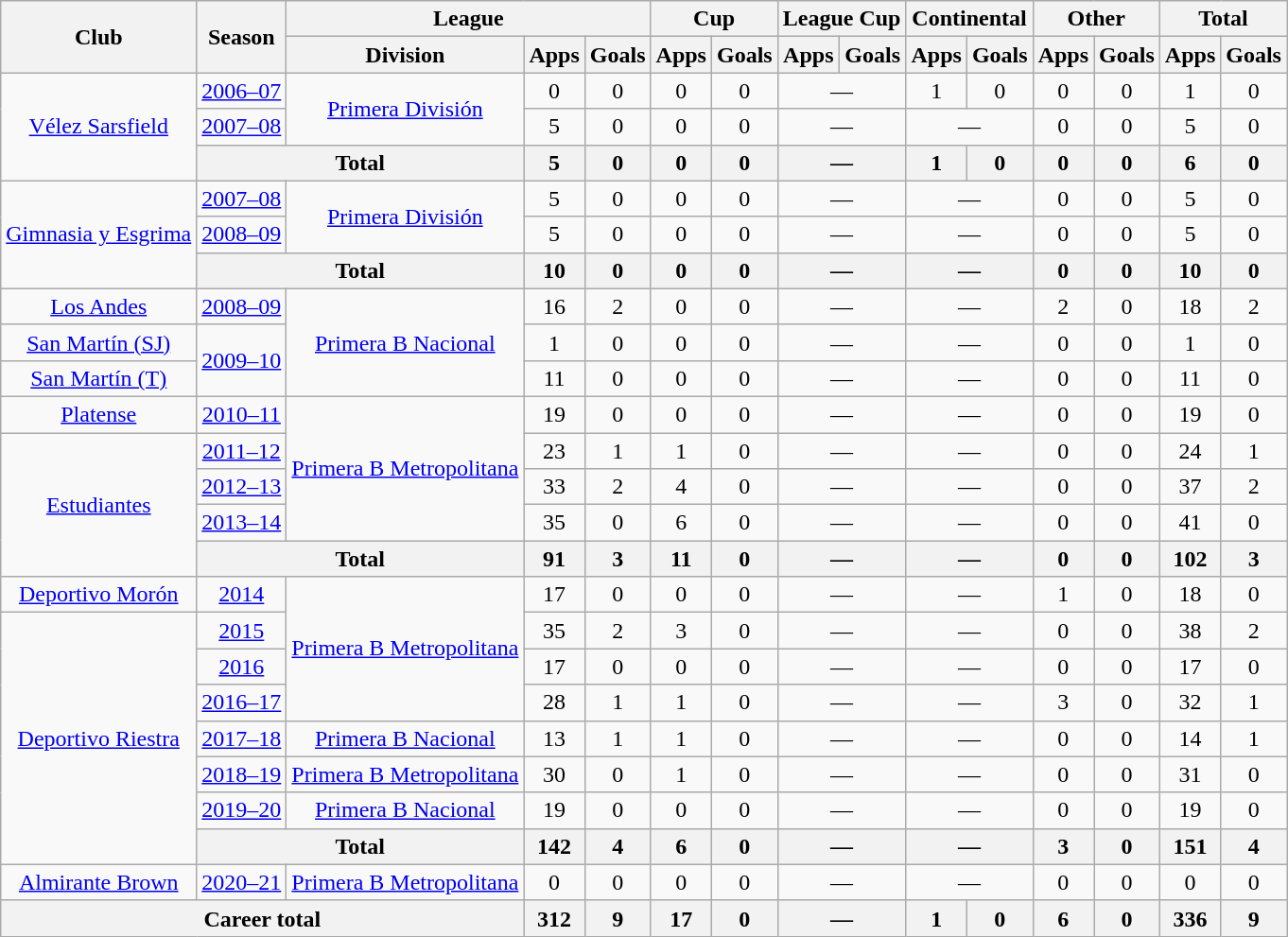<table class="wikitable" style="text-align:center">
<tr>
<th rowspan="2">Club</th>
<th rowspan="2">Season</th>
<th colspan="3">League</th>
<th colspan="2">Cup</th>
<th colspan="2">League Cup</th>
<th colspan="2">Continental</th>
<th colspan="2">Other</th>
<th colspan="2">Total</th>
</tr>
<tr>
<th>Division</th>
<th>Apps</th>
<th>Goals</th>
<th>Apps</th>
<th>Goals</th>
<th>Apps</th>
<th>Goals</th>
<th>Apps</th>
<th>Goals</th>
<th>Apps</th>
<th>Goals</th>
<th>Apps</th>
<th>Goals</th>
</tr>
<tr>
<td rowspan="3"><a href='#'>Vélez Sarsfield</a></td>
<td><a href='#'>2006–07</a></td>
<td rowspan="2"><a href='#'>Primera División</a></td>
<td>0</td>
<td>0</td>
<td>0</td>
<td>0</td>
<td colspan="2">—</td>
<td>1</td>
<td>0</td>
<td>0</td>
<td>0</td>
<td>1</td>
<td>0</td>
</tr>
<tr>
<td><a href='#'>2007–08</a></td>
<td>5</td>
<td>0</td>
<td>0</td>
<td>0</td>
<td colspan="2">—</td>
<td colspan="2">—</td>
<td>0</td>
<td>0</td>
<td>5</td>
<td>0</td>
</tr>
<tr>
<th colspan="2">Total</th>
<th>5</th>
<th>0</th>
<th>0</th>
<th>0</th>
<th colspan="2">—</th>
<th>1</th>
<th>0</th>
<th>0</th>
<th>0</th>
<th>6</th>
<th>0</th>
</tr>
<tr>
<td rowspan="3"><a href='#'>Gimnasia y Esgrima</a></td>
<td><a href='#'>2007–08</a></td>
<td rowspan="2"><a href='#'>Primera División</a></td>
<td>5</td>
<td>0</td>
<td>0</td>
<td>0</td>
<td colspan="2">—</td>
<td colspan="2">—</td>
<td>0</td>
<td>0</td>
<td>5</td>
<td>0</td>
</tr>
<tr>
<td><a href='#'>2008–09</a></td>
<td>5</td>
<td>0</td>
<td>0</td>
<td>0</td>
<td colspan="2">—</td>
<td colspan="2">—</td>
<td>0</td>
<td>0</td>
<td>5</td>
<td>0</td>
</tr>
<tr>
<th colspan="2">Total</th>
<th>10</th>
<th>0</th>
<th>0</th>
<th>0</th>
<th colspan="2">—</th>
<th colspan="2">—</th>
<th>0</th>
<th>0</th>
<th>10</th>
<th>0</th>
</tr>
<tr>
<td rowspan="1"><a href='#'>Los Andes</a></td>
<td><a href='#'>2008–09</a></td>
<td rowspan="3"><a href='#'>Primera B Nacional</a></td>
<td>16</td>
<td>2</td>
<td>0</td>
<td>0</td>
<td colspan="2">—</td>
<td colspan="2">—</td>
<td>2</td>
<td>0</td>
<td>18</td>
<td>2</td>
</tr>
<tr>
<td rowspan="1"><a href='#'>San Martín (SJ)</a></td>
<td rowspan="2"><a href='#'>2009–10</a></td>
<td>1</td>
<td>0</td>
<td>0</td>
<td>0</td>
<td colspan="2">—</td>
<td colspan="2">—</td>
<td>0</td>
<td>0</td>
<td>1</td>
<td>0</td>
</tr>
<tr>
<td rowspan="1"><a href='#'>San Martín (T)</a></td>
<td>11</td>
<td>0</td>
<td>0</td>
<td>0</td>
<td colspan="2">—</td>
<td colspan="2">—</td>
<td>0</td>
<td>0</td>
<td>11</td>
<td>0</td>
</tr>
<tr>
<td rowspan="1"><a href='#'>Platense</a></td>
<td><a href='#'>2010–11</a></td>
<td rowspan="4"><a href='#'>Primera B Metropolitana</a></td>
<td>19</td>
<td>0</td>
<td>0</td>
<td>0</td>
<td colspan="2">—</td>
<td colspan="2">—</td>
<td>0</td>
<td>0</td>
<td>19</td>
<td>0</td>
</tr>
<tr>
<td rowspan="4"><a href='#'>Estudiantes</a></td>
<td><a href='#'>2011–12</a></td>
<td>23</td>
<td>1</td>
<td>1</td>
<td>0</td>
<td colspan="2">—</td>
<td colspan="2">—</td>
<td>0</td>
<td>0</td>
<td>24</td>
<td>1</td>
</tr>
<tr>
<td><a href='#'>2012–13</a></td>
<td>33</td>
<td>2</td>
<td>4</td>
<td>0</td>
<td colspan="2">—</td>
<td colspan="2">—</td>
<td>0</td>
<td>0</td>
<td>37</td>
<td>2</td>
</tr>
<tr>
<td><a href='#'>2013–14</a></td>
<td>35</td>
<td>0</td>
<td>6</td>
<td>0</td>
<td colspan="2">—</td>
<td colspan="2">—</td>
<td>0</td>
<td>0</td>
<td>41</td>
<td>0</td>
</tr>
<tr>
<th colspan="2">Total</th>
<th>91</th>
<th>3</th>
<th>11</th>
<th>0</th>
<th colspan="2">—</th>
<th colspan="2">—</th>
<th>0</th>
<th>0</th>
<th>102</th>
<th>3</th>
</tr>
<tr>
<td rowspan="1"><a href='#'>Deportivo Morón</a></td>
<td><a href='#'>2014</a></td>
<td rowspan="4"><a href='#'>Primera B Metropolitana</a></td>
<td>17</td>
<td>0</td>
<td>0</td>
<td>0</td>
<td colspan="2">—</td>
<td colspan="2">—</td>
<td>1</td>
<td>0</td>
<td>18</td>
<td>0</td>
</tr>
<tr>
<td rowspan="7"><a href='#'>Deportivo Riestra</a></td>
<td><a href='#'>2015</a></td>
<td>35</td>
<td>2</td>
<td>3</td>
<td>0</td>
<td colspan="2">—</td>
<td colspan="2">—</td>
<td>0</td>
<td>0</td>
<td>38</td>
<td>2</td>
</tr>
<tr>
<td><a href='#'>2016</a></td>
<td>17</td>
<td>0</td>
<td>0</td>
<td>0</td>
<td colspan="2">—</td>
<td colspan="2">—</td>
<td>0</td>
<td>0</td>
<td>17</td>
<td>0</td>
</tr>
<tr>
<td><a href='#'>2016–17</a></td>
<td>28</td>
<td>1</td>
<td>1</td>
<td>0</td>
<td colspan="2">—</td>
<td colspan="2">—</td>
<td>3</td>
<td>0</td>
<td>32</td>
<td>1</td>
</tr>
<tr>
<td><a href='#'>2017–18</a></td>
<td rowspan="1"><a href='#'>Primera B Nacional</a></td>
<td>13</td>
<td>1</td>
<td>1</td>
<td>0</td>
<td colspan="2">—</td>
<td colspan="2">—</td>
<td>0</td>
<td>0</td>
<td>14</td>
<td>1</td>
</tr>
<tr>
<td><a href='#'>2018–19</a></td>
<td rowspan="1"><a href='#'>Primera B Metropolitana</a></td>
<td>30</td>
<td>0</td>
<td>1</td>
<td>0</td>
<td colspan="2">—</td>
<td colspan="2">—</td>
<td>0</td>
<td>0</td>
<td>31</td>
<td>0</td>
</tr>
<tr>
<td><a href='#'>2019–20</a></td>
<td rowspan="1"><a href='#'>Primera B Nacional</a></td>
<td>19</td>
<td>0</td>
<td>0</td>
<td>0</td>
<td colspan="2">—</td>
<td colspan="2">—</td>
<td>0</td>
<td>0</td>
<td>19</td>
<td>0</td>
</tr>
<tr>
<th colspan="2">Total</th>
<th>142</th>
<th>4</th>
<th>6</th>
<th>0</th>
<th colspan="2">—</th>
<th colspan="2">—</th>
<th>3</th>
<th>0</th>
<th>151</th>
<th>4</th>
</tr>
<tr>
<td rowspan="1"><a href='#'>Almirante Brown</a></td>
<td><a href='#'>2020–21</a></td>
<td rowspan="1"><a href='#'>Primera B Metropolitana</a></td>
<td>0</td>
<td>0</td>
<td>0</td>
<td>0</td>
<td colspan="2">—</td>
<td colspan="2">—</td>
<td>0</td>
<td>0</td>
<td>0</td>
<td>0</td>
</tr>
<tr>
<th colspan="3">Career total</th>
<th>312</th>
<th>9</th>
<th>17</th>
<th>0</th>
<th colspan="2">—</th>
<th>1</th>
<th>0</th>
<th>6</th>
<th>0</th>
<th>336</th>
<th>9</th>
</tr>
</table>
